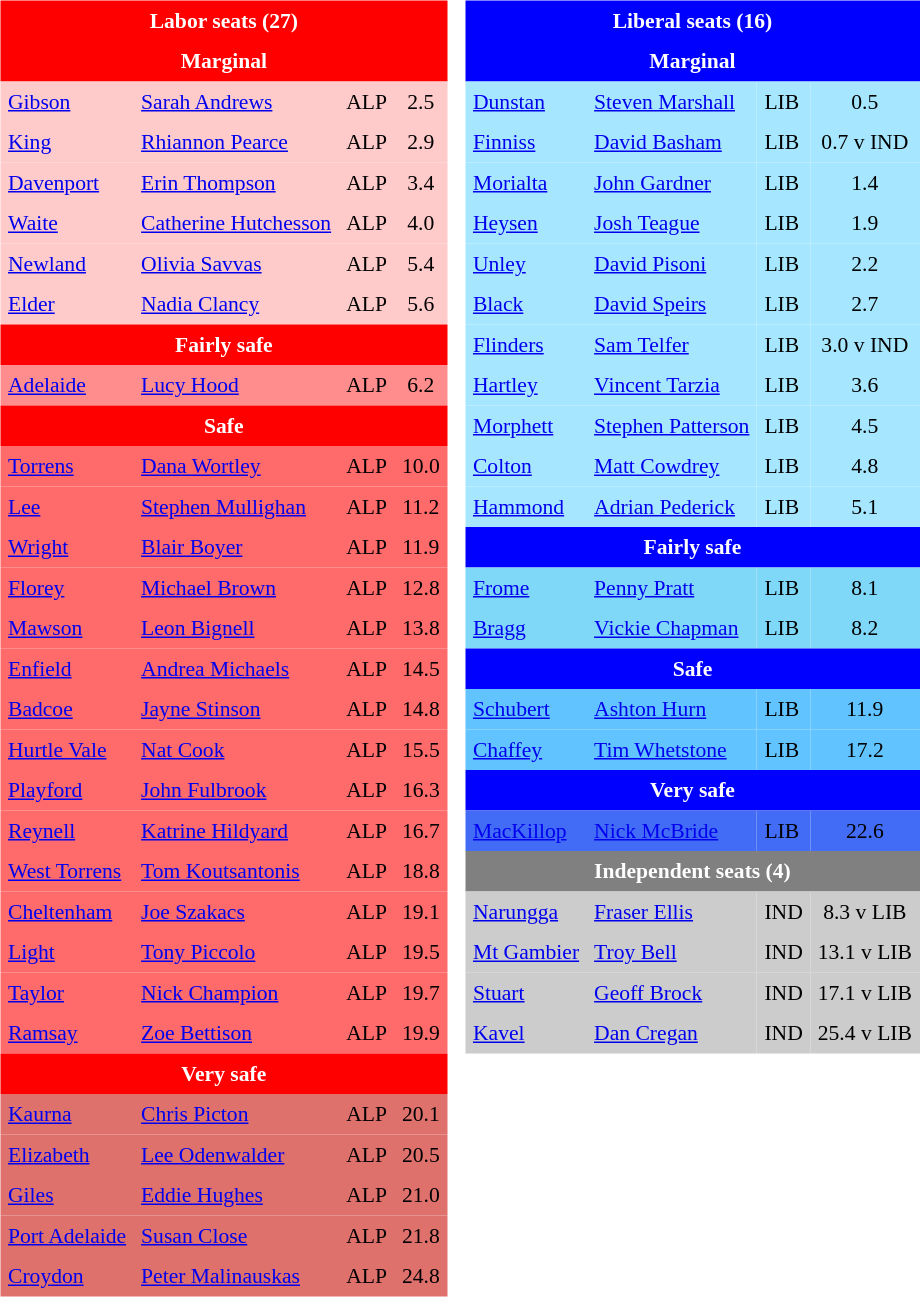<table border="0" cellpadding="0" cellspacing="5" style="vertical-align:top">
<tr>
<td valign="top"><br><table class="toccolours" cellpadding="5" cellspacing="0" style="margin-right:.5em; margin-top:.4em; font-size:90%">
<tr>
<td colspan="4" style="text-align:center; background:red;color:white;"><strong>Labor seats (27)</strong></td>
</tr>
<tr>
<td colspan="4" style="text-align:center; background:red;color:white;"><strong>Marginal</strong></td>
</tr>
<tr>
<td style="text-align:left; background:#ffcaca;"><a href='#'>Gibson</a></td>
<td style="text-align:left; background:#ffcaca;"><a href='#'>Sarah Andrews</a></td>
<td style="text-align:left; background:#ffcaca;">ALP</td>
<td style="text-align:center; background:#ffcaca;">2.5</td>
</tr>
<tr>
<td style="text-align:left; background:#ffcaca;"><a href='#'>King</a></td>
<td style="text-align:left; background:#ffcaca;"><a href='#'>Rhiannon Pearce</a></td>
<td style="text-align:left; background:#ffcaca;">ALP</td>
<td style="text-align:center; background:#ffcaca;">2.9</td>
</tr>
<tr>
<td style="text-align:left; background:#ffcaca;"><a href='#'>Davenport</a></td>
<td style="text-align:left; background:#ffcaca;"><a href='#'>Erin Thompson</a></td>
<td style="text-align:left; background:#ffcaca;">ALP</td>
<td style="text-align:center; background:#ffcaca;">3.4</td>
</tr>
<tr>
<td style="text-align:left; background:#ffcaca;"><a href='#'>Waite</a></td>
<td style="text-align:left; background:#ffcaca;"><a href='#'>Catherine Hutchesson</a></td>
<td style="text-align:left; background:#ffcaca;">ALP</td>
<td style="text-align:center; background:#ffcaca;">4.0</td>
</tr>
<tr>
<td style="text-align:left; background:#ffcaca;"><a href='#'>Newland</a></td>
<td style="text-align:left; background:#ffcaca;"><a href='#'>Olivia Savvas</a></td>
<td style="text-align:left; background:#ffcaca;">ALP</td>
<td style="text-align:center; background:#ffcaca;">5.4</td>
</tr>
<tr>
<td style="text-align:left; background:#ffcaca;"><a href='#'>Elder</a></td>
<td style="text-align:left; background:#ffcaca;"><a href='#'>Nadia Clancy</a></td>
<td style="text-align:left; background:#ffcaca;">ALP</td>
<td style="text-align:center; background:#ffcaca;">5.6</td>
</tr>
<tr>
<td colspan="4" style="text-align:center; background:red;color:white;"><strong>Fairly safe</strong></td>
</tr>
<tr>
<td style="text-align:left; background:#ff8d8d;"><a href='#'>Adelaide</a></td>
<td style="text-align:left; background:#ff8d8d;"><a href='#'>Lucy Hood</a></td>
<td style="text-align:left; background:#ff8d8d;">ALP</td>
<td style="text-align:center; background:#ff8d8d;">6.2</td>
</tr>
<tr>
<td colspan="4" style="text-align:center; background:red;color:white;"><strong>Safe</strong></td>
</tr>
<tr>
<td style="text-align:left; background:#ff6b6b;"><a href='#'>Torrens</a></td>
<td style="text-align:left; background:#ff6b6b;"><a href='#'>Dana Wortley</a></td>
<td style="text-align:left; background:#ff6b6b;">ALP</td>
<td style="text-align:center; background:#ff6b6b;">10.0</td>
</tr>
<tr>
<td style="text-align:left; background:#ff6b6b;"><a href='#'>Lee</a></td>
<td style="text-align:left; background:#ff6b6b;"><a href='#'>Stephen Mullighan</a></td>
<td style="text-align:left; background:#ff6b6b;">ALP</td>
<td style="text-align:center; background:#ff6b6b;">11.2</td>
</tr>
<tr>
<td style="text-align:left; background:#ff6b6b;"><a href='#'>Wright</a></td>
<td style="text-align:left; background:#ff6b6b;"><a href='#'>Blair Boyer</a></td>
<td style="text-align:left; background:#ff6b6b;">ALP</td>
<td style="text-align:center; background:#ff6b6b;">11.9</td>
</tr>
<tr>
<td style="text-align:left; background:#ff6b6b;"><a href='#'>Florey</a></td>
<td style="text-align:left; background:#ff6b6b;"><a href='#'>Michael Brown</a></td>
<td style="text-align:left; background:#ff6b6b;">ALP</td>
<td style="text-align:center; background:#ff6b6b;">12.8</td>
</tr>
<tr>
<td style="text-align:left; background:#ff6b6b;"><a href='#'>Mawson</a></td>
<td style="text-align:left; background:#ff6b6b;"><a href='#'>Leon Bignell</a></td>
<td style="text-align:left; background:#ff6b6b;">ALP</td>
<td style="text-align:center; background:#ff6b6b;">13.8</td>
</tr>
<tr>
<td style="text-align:left; background:#ff6b6b;"><a href='#'>Enfield</a></td>
<td style="text-align:left; background:#ff6b6b;"><a href='#'>Andrea Michaels</a></td>
<td style="text-align:left; background:#ff6b6b;">ALP</td>
<td style="text-align:center; background:#ff6b6b;">14.5</td>
</tr>
<tr>
<td style="text-align:left; background:#ff6b6b;"><a href='#'>Badcoe</a></td>
<td style="text-align:left; background:#ff6b6b;"><a href='#'>Jayne Stinson</a></td>
<td style="text-align:left; background:#ff6b6b;">ALP</td>
<td style="text-align:center; background:#ff6b6b;">14.8</td>
</tr>
<tr>
<td style="text-align:left; background:#ff6b6b;"><a href='#'>Hurtle Vale</a></td>
<td style="text-align:left; background:#ff6b6b;"><a href='#'>Nat Cook</a></td>
<td style="text-align:left; background:#ff6b6b;">ALP</td>
<td style="text-align:center; background:#ff6b6b;">15.5</td>
</tr>
<tr>
<td style="text-align:left; background:#ff6b6b;"><a href='#'>Playford</a></td>
<td style="text-align:left; background:#ff6b6b;"><a href='#'>John Fulbrook</a></td>
<td style="text-align:left; background:#ff6b6b;">ALP</td>
<td style="text-align:center; background:#ff6b6b;">16.3</td>
</tr>
<tr>
<td style="text-align:left; background:#ff6b6b;"><a href='#'>Reynell</a></td>
<td style="text-align:left; background:#ff6b6b;"><a href='#'>Katrine Hildyard</a></td>
<td style="text-align:left; background:#ff6b6b;">ALP</td>
<td style="text-align:center; background:#ff6b6b;">16.7</td>
</tr>
<tr>
<td style="text-align:left; background:#ff6b6b;"><a href='#'>West Torrens</a></td>
<td style="text-align:left; background:#ff6b6b;"><a href='#'>Tom Koutsantonis</a></td>
<td style="text-align:left; background:#ff6b6b;">ALP</td>
<td style="text-align:center; background:#ff6b6b;">18.8</td>
</tr>
<tr>
<td style="text-align:left; background:#ff6b6b;"><a href='#'>Cheltenham</a></td>
<td style="text-align:left; background:#ff6b6b;"><a href='#'>Joe Szakacs</a></td>
<td style="text-align:left; background:#ff6b6b;">ALP</td>
<td style="text-align:center; background:#ff6b6b;">19.1</td>
</tr>
<tr>
<td style="text-align:left; background:#ff6b6b;"><a href='#'>Light</a></td>
<td style="text-align:left; background:#ff6b6b;"><a href='#'>Tony Piccolo</a></td>
<td style="text-align:left; background:#ff6b6b;">ALP</td>
<td style="text-align:center; background:#ff6b6b;">19.5</td>
</tr>
<tr>
<td style="text-align:left; background:#ff6b6b;"><a href='#'>Taylor</a></td>
<td style="text-align:left; background:#ff6b6b;"><a href='#'>Nick Champion</a></td>
<td style="text-align:left; background:#ff6b6b;">ALP</td>
<td style="text-align:center; background:#ff6b6b;">19.7</td>
</tr>
<tr>
<td style="text-align:left; background:#ff6b6b;"><a href='#'>Ramsay</a></td>
<td style="text-align:left; background:#ff6b6b;"><a href='#'>Zoe Bettison</a></td>
<td style="text-align:left; background:#ff6b6b;">ALP</td>
<td style="text-align:center; background:#ff6b6b;">19.9</td>
</tr>
<tr>
<td colspan="4" style="text-align:center; background:red;color:white;"><strong>Very safe</strong></td>
</tr>
<tr>
<td style="text-align:left; background:#df716d;"><a href='#'>Kaurna</a></td>
<td style="text-align:left; background:#df716d;"><a href='#'>Chris Picton</a></td>
<td style="text-align:left; background:#df716d;">ALP</td>
<td style="text-align:center; background:#df716d;">20.1</td>
</tr>
<tr>
<td style="text-align:left; background:#df716d;"><a href='#'>Elizabeth</a></td>
<td style="text-align:left; background:#df716d;"><a href='#'>Lee Odenwalder</a></td>
<td style="text-align:left; background:#df716d;">ALP</td>
<td style="text-align:center; background:#df716d;">20.5</td>
</tr>
<tr>
<td style="text-align:left; background:#df716d;"><a href='#'>Giles</a></td>
<td style="text-align:left; background:#df716d;"><a href='#'>Eddie Hughes</a></td>
<td style="text-align:left; background:#df716d;">ALP</td>
<td style="text-align:center; background:#df716d;">21.0</td>
</tr>
<tr>
<td style="text-align:left; background:#df716d;"><a href='#'>Port Adelaide</a></td>
<td style="text-align:left; background:#df716d;"><a href='#'>Susan Close</a></td>
<td style="text-align:left; background:#df716d;">ALP</td>
<td style="text-align:center; background:#df716d;">21.8</td>
</tr>
<tr>
<td style="text-align:left; background:#df716d;"><a href='#'>Croydon</a></td>
<td style="text-align:left; background:#df716d;"><a href='#'>Peter Malinauskas</a></td>
<td style="text-align:left; background:#df716d;">ALP</td>
<td style="text-align:center; background:#df716d;">24.8</td>
</tr>
</table>
</td>
<td valign="top"><br><table class="toccolours" cellpadding="5" cellspacing="0" style="margin-right:.5em; margin-top:.4em; font-size:90%">
<tr>
<td colspan="4" style="text-align:center; background:blue;color:white;"><strong>Liberal seats (16)</strong></td>
</tr>
<tr>
<td colspan="4" style="text-align:center; background:blue;color:white;"><strong>Marginal</strong></td>
</tr>
<tr>
<td style="text-align:left; background:#a6e7ff;"><a href='#'>Dunstan</a></td>
<td style="text-align:left; background:#a6e7ff;"><a href='#'>Steven Marshall</a></td>
<td style="text-align:left; background:#a6e7ff;">LIB</td>
<td style="text-align:center; background:#a6e7ff;">0.5</td>
</tr>
<tr>
<td style="text-align:left; background:#a6e7ff;"><a href='#'>Finniss</a></td>
<td style="text-align:left; background:#a6e7ff;"><a href='#'>David Basham</a></td>
<td style="text-align:left; background:#a6e7ff;">LIB</td>
<td style="text-align:center; background:#a6e7ff;">0.7 v IND</td>
</tr>
<tr>
<td style="text-align:left; background:#a6e7ff;"><a href='#'>Morialta</a></td>
<td style="text-align:left; background:#a6e7ff;"><a href='#'>John Gardner</a></td>
<td style="text-align:left; background:#a6e7ff;">LIB</td>
<td style="text-align:center; background:#a6e7ff;">1.4</td>
</tr>
<tr>
<td style="text-align:left; background:#a6e7ff;"><a href='#'>Heysen</a></td>
<td style="text-align:left; background:#a6e7ff;"><a href='#'>Josh Teague</a></td>
<td style="text-align:left; background:#a6e7ff;">LIB</td>
<td style="text-align:center; background:#a6e7ff;">1.9</td>
</tr>
<tr>
<td style="text-align:left; background:#a6e7ff;"><a href='#'>Unley</a></td>
<td style="text-align:left; background:#a6e7ff;"><a href='#'>David Pisoni</a></td>
<td style="text-align:left; background:#a6e7ff;">LIB</td>
<td style="text-align:center; background:#a6e7ff;">2.2</td>
</tr>
<tr>
<td style="text-align:left; background:#a6e7ff;"><a href='#'>Black</a></td>
<td style="text-align:left; background:#a6e7ff;"><a href='#'>David Speirs</a></td>
<td style="text-align:left; background:#a6e7ff;">LIB</td>
<td style="text-align:center; background:#a6e7ff;">2.7</td>
</tr>
<tr>
<td style="text-align:left; background:#a6e7ff;"><a href='#'>Flinders</a></td>
<td style="text-align:left; background:#a6e7ff;"><a href='#'>Sam Telfer</a></td>
<td style="text-align:left; background:#a6e7ff;">LIB</td>
<td style="text-align:center; background:#a6e7ff;">3.0 v IND</td>
</tr>
<tr>
<td style="text-align:left; background:#a6e7ff;"><a href='#'>Hartley</a></td>
<td style="text-align:left; background:#a6e7ff;"><a href='#'>Vincent Tarzia</a></td>
<td style="text-align:left; background:#a6e7ff;">LIB</td>
<td style="text-align:center; background:#a6e7ff;">3.6</td>
</tr>
<tr>
<td style="text-align:left; background:#a6e7ff;"><a href='#'>Morphett</a></td>
<td style="text-align:left; background:#a6e7ff;"><a href='#'>Stephen Patterson</a></td>
<td style="text-align:left; background:#a6e7ff;">LIB</td>
<td style="text-align:center; background:#a6e7ff;">4.5</td>
</tr>
<tr>
<td style="text-align:left; background:#a6e7ff;"><a href='#'>Colton</a></td>
<td style="text-align:left; background:#a6e7ff;"><a href='#'>Matt Cowdrey</a></td>
<td style="text-align:left; background:#a6e7ff;">LIB</td>
<td style="text-align:center; background:#a6e7ff;">4.8</td>
</tr>
<tr>
<td style="text-align:left; background:#a6e7ff;"><a href='#'>Hammond</a></td>
<td style="text-align:left; background:#a6e7ff;"><a href='#'>Adrian Pederick</a></td>
<td style="text-align:left; background:#a6e7ff;">LIB</td>
<td style="text-align:center; background:#a6e7ff;">5.1</td>
</tr>
<tr>
<td colspan="4" style="text-align:center; background:blue;color:white;"><strong>Fairly safe</strong></td>
</tr>
<tr>
<td style="text-align:left; background:#80d8f9;"><a href='#'>Frome</a></td>
<td style="text-align:left; background:#80d8f9;"><a href='#'>Penny Pratt</a></td>
<td style="text-align:left; background:#80d8f9;">LIB</td>
<td style="text-align:center; background:#80d8f9;">8.1</td>
</tr>
<tr>
<td style="text-align:left; background:#80d8f9;"><a href='#'>Bragg</a></td>
<td style="text-align:left; background:#80d8f9;"><a href='#'>Vickie Chapman</a></td>
<td style="text-align:left; background:#80d8f9;">LIB</td>
<td style="text-align:center; background:#80d8f9;">8.2</td>
</tr>
<tr>
<td colspan="4" style="text-align:center; background:blue;color:white;"><strong>Safe</strong></td>
</tr>
<tr>
<td style="text-align:left; background:#61c3ff;"><a href='#'>Schubert</a></td>
<td style="text-align:left; background:#61c3ff;"><a href='#'>Ashton Hurn</a></td>
<td style="text-align:left; background:#61c3ff;">LIB</td>
<td style="text-align:center; background:#61c3ff;">11.9</td>
</tr>
<tr>
<td style="text-align:left; background:#61c3ff;"><a href='#'>Chaffey</a></td>
<td style="text-align:left; background:#61c3ff;"><a href='#'>Tim Whetstone</a></td>
<td style="text-align:left; background:#61c3ff;">LIB</td>
<td style="text-align:center; background:#61c3ff;">17.2</td>
</tr>
<tr>
<td colspan="4" style="text-align:center; background:blue;color:white;"><strong>Very safe</strong></td>
</tr>
<tr>
</tr>
<tr>
<td style="text-align:left; background:#426cf5;"><a href='#'>MacKillop</a></td>
<td style="text-align:left; background:#426cf5;"><a href='#'>Nick McBride</a></td>
<td style="text-align:left; background:#426cf5;">LIB</td>
<td style="text-align:center; background:#426cf5;">22.6</td>
</tr>
<tr>
<td colspan="4" style="text-align:center; background:gray;color:white;"><strong>Independent seats (4)</strong></td>
</tr>
<tr>
<td style="text-align:left; background:#ccc;"><a href='#'>Narungga</a></td>
<td style="text-align:left; background:#ccc;"><a href='#'>Fraser Ellis</a></td>
<td style="text-align:left; background:#ccc;">IND</td>
<td style="text-align:center; background:#ccc;">8.3 v LIB</td>
</tr>
<tr>
<td style="text-align:left; background:#ccc;"><a href='#'>Mt Gambier</a></td>
<td style="text-align:left; background:#ccc;"><a href='#'>Troy Bell</a></td>
<td style="text-align:left; background:#ccc;">IND</td>
<td style="text-align:center; background:#ccc;">13.1 v LIB</td>
</tr>
<tr>
<td style="text-align:left; background:#ccc;"><a href='#'>Stuart</a></td>
<td style="text-align:left; background:#ccc;"><a href='#'>Geoff Brock</a></td>
<td style="text-align:left; background:#ccc;">IND</td>
<td style="text-align:center; background:#ccc;">17.1 v LIB</td>
</tr>
<tr>
<td style="text-align:left; background:#ccc;"><a href='#'>Kavel</a></td>
<td style="text-align:left; background:#ccc;"><a href='#'>Dan Cregan</a></td>
<td style="text-align:left; background:#ccc;">IND</td>
<td style="text-align:center; background:#ccc;">25.4 v LIB</td>
</tr>
</table>
</td>
</tr>
</table>
